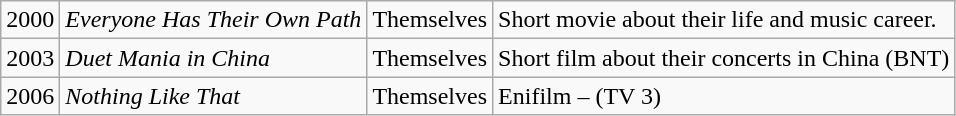<table class="wikitable sortable">
<tr>
<td>2000</td>
<td><em>Everyone Has Their Own Path</em></td>
<td>Themselves</td>
<td>Short movie about their life and music career.</td>
</tr>
<tr>
<td>2003</td>
<td><em>Duet Mania in China</em></td>
<td>Themselves</td>
<td>Short film about their concerts in China (BNT)</td>
</tr>
<tr>
<td>2006</td>
<td><em>Nothing Like That</em></td>
<td>Themselves</td>
<td>Enifilm – (TV 3)</td>
</tr>
</table>
